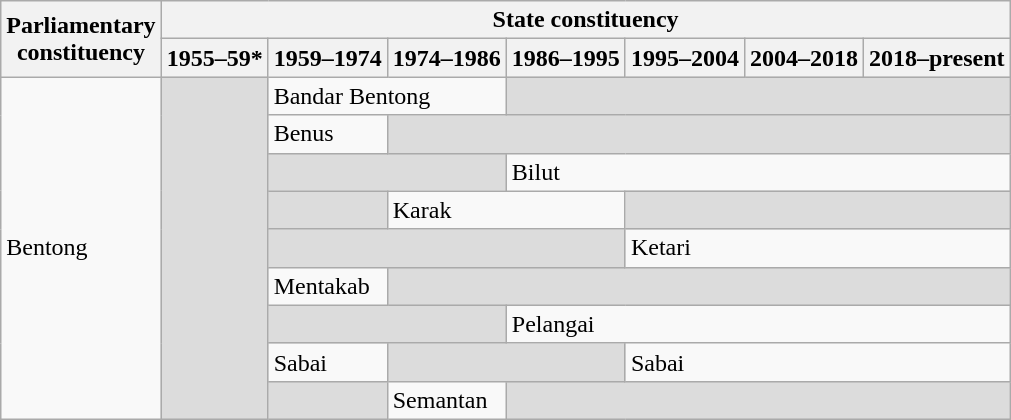<table class="wikitable">
<tr>
<th rowspan="2">Parliamentary<br>constituency</th>
<th colspan="7">State constituency</th>
</tr>
<tr>
<th>1955–59*</th>
<th>1959–1974</th>
<th>1974–1986</th>
<th>1986–1995</th>
<th>1995–2004</th>
<th>2004–2018</th>
<th>2018–present</th>
</tr>
<tr>
<td rowspan="9">Bentong</td>
<td rowspan="9" bgcolor="dcdcdc"></td>
<td colspan="2">Bandar Bentong</td>
<td colspan="4" bgcolor="dcdcdc"></td>
</tr>
<tr>
<td>Benus</td>
<td colspan="5" bgcolor="dcdcdc"></td>
</tr>
<tr>
<td colspan="2" bgcolor="dcdcdc"></td>
<td colspan="4">Bilut</td>
</tr>
<tr>
<td bgcolor="dcdcdc"></td>
<td colspan="2">Karak</td>
<td colspan="3" bgcolor="dcdcdc"></td>
</tr>
<tr>
<td colspan="3" bgcolor="dcdcdc"></td>
<td colspan="3">Ketari</td>
</tr>
<tr>
<td>Mentakab</td>
<td colspan="5" bgcolor="dcdcdc"></td>
</tr>
<tr>
<td colspan="2" bgcolor="dcdcdc"></td>
<td colspan="4">Pelangai</td>
</tr>
<tr>
<td>Sabai</td>
<td colspan="2" bgcolor="dcdcdc"></td>
<td colspan="3">Sabai</td>
</tr>
<tr>
<td bgcolor="dcdcdc"></td>
<td>Semantan</td>
<td colspan="4" bgcolor="dcdcdc"></td>
</tr>
</table>
